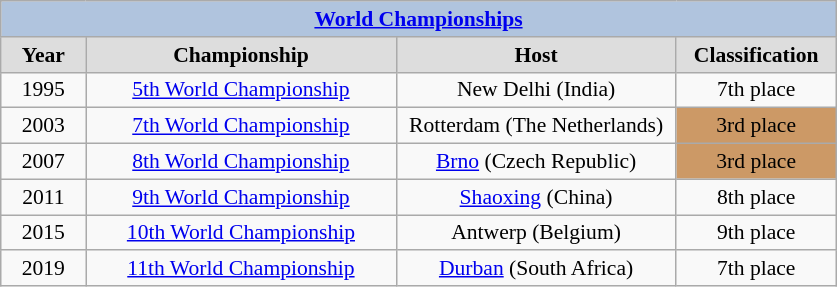<table class="wikitable" style=font-size:90%>
<tr align=center style="background:#B0C4DE;">
<td colspan=4><strong><a href='#'>World Championships</a></strong></td>
</tr>
<tr align=center bgcolor="#dddddd">
<td width=50><strong>Year</strong></td>
<td width=200><strong>Championship</strong></td>
<td width=180><strong>Host</strong></td>
<td width=100><strong>Classification</strong></td>
</tr>
<tr align=center>
<td>1995</td>
<td><a href='#'>5th World Championship</a></td>
<td>New Delhi (India)</td>
<td align="center">7th place</td>
</tr>
<tr align=center>
<td>2003</td>
<td><a href='#'>7th World Championship</a></td>
<td>Rotterdam (The Netherlands)</td>
<td bgcolor="#CC9966" align="center"> 3rd place</td>
</tr>
<tr align=center>
<td>2007</td>
<td><a href='#'>8th World Championship</a></td>
<td><a href='#'>Brno</a> (Czech Republic)</td>
<td bgcolor="#CC9966" align="center"> 3rd place</td>
</tr>
<tr align=center>
<td>2011</td>
<td><a href='#'>9th World Championship</a></td>
<td><a href='#'>Shaoxing</a> (China)</td>
<td align="center">8th place</td>
</tr>
<tr align="center">
<td>2015</td>
<td><a href='#'>10th World Championship</a></td>
<td>Antwerp (Belgium)</td>
<td align="center">9th place</td>
</tr>
<tr align="center">
<td>2019</td>
<td><a href='#'>11th World Championship</a></td>
<td><a href='#'>Durban</a> (South Africa)</td>
<td align="center">7th place</td>
</tr>
</table>
